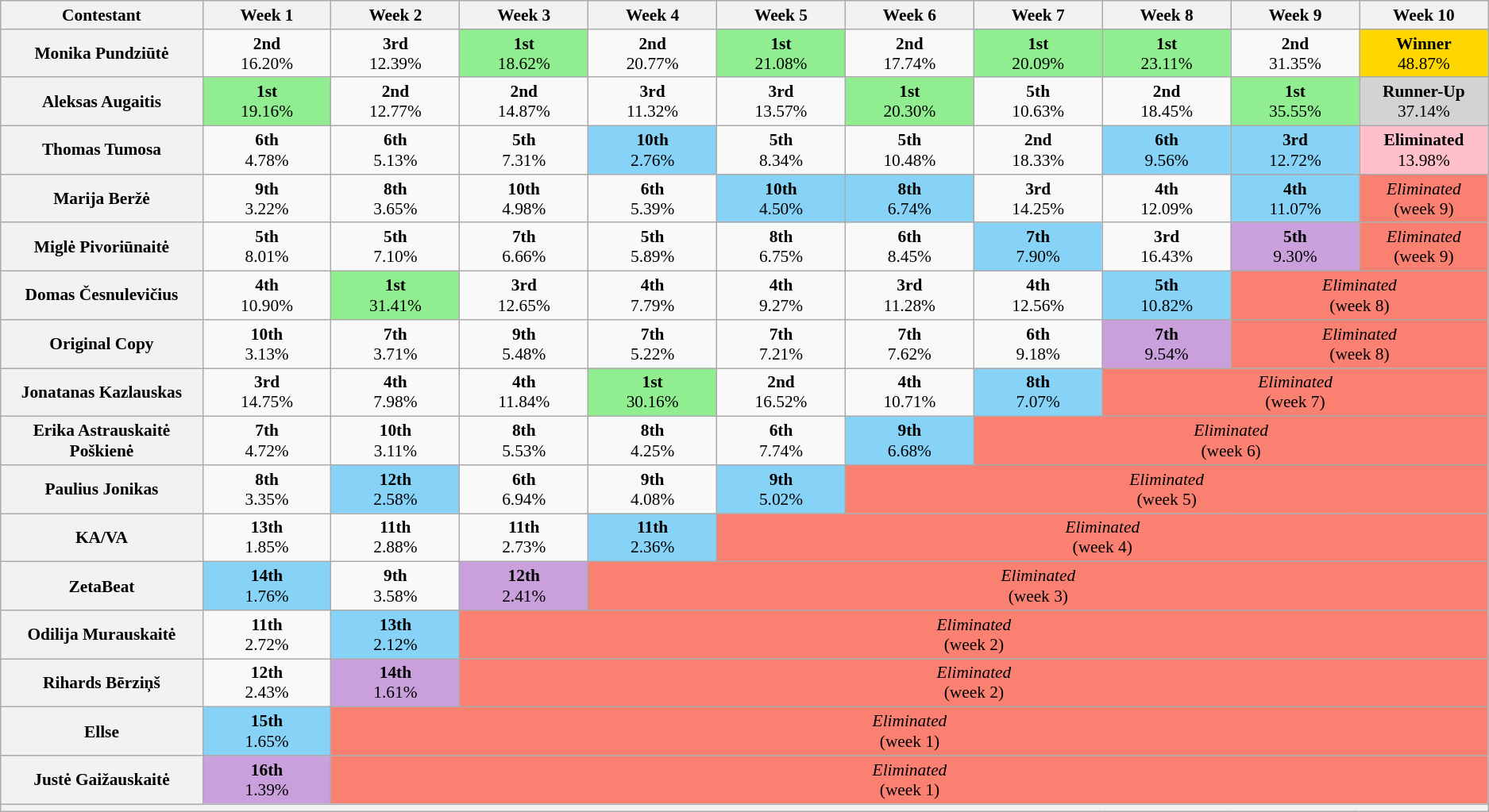<table class="wikitable" style="text-align:center; font-size:89%">
<tr>
<th style="width:11%" scope="col">Contestant</th>
<th style="width:7%" scope="col">Week 1</th>
<th style="width:7%" scope="col">Week 2</th>
<th style="width:7%" scope="col">Week 3</th>
<th style="width:7%" scope="col">Week 4</th>
<th style="width:7%" scope="col">Week 5</th>
<th style="width:7%" scope="col">Week 6</th>
<th style="width:7%" scope="col">Week 7</th>
<th style="width:7%" scope="col">Week 8</th>
<th style="width:7%" scope="col">Week 9</th>
<th style="width:7%" scope="col">Week 10</th>
</tr>
<tr>
<th scope="row">Monika Pundziūtė</th>
<td><strong>2nd</strong><br>16.20%</td>
<td><strong>3rd</strong><br>12.39%</td>
<td bgcolor="lightgreen"><strong>1st</strong><br>18.62%</td>
<td><strong>2nd</strong><br>20.77%</td>
<td bgcolor="lightgreen"><strong>1st</strong><br>21.08%</td>
<td><strong>2nd</strong><br>17.74%</td>
<td bgcolor="lightgreen"><strong>1st</strong><br>20.09%</td>
<td bgcolor="lightgreen"><strong>1st</strong><br>23.11%</td>
<td><strong>2nd</strong><br>31.35%</td>
<td bgcolor="gold"><strong>Winner</strong><br>48.87%</td>
</tr>
<tr>
<th scope="row">Aleksas Augaitis</th>
<td bgcolor="lightgreen"><strong>1st</strong><br>19.16%</td>
<td><strong>2nd</strong><br>12.77%</td>
<td><strong>2nd</strong><br>14.87%</td>
<td><strong>3rd</strong><br>11.32%</td>
<td><strong>3rd</strong><br>13.57%</td>
<td bgcolor="lightgreen"><strong>1st</strong><br>20.30%</td>
<td><strong>5th</strong><br>10.63%</td>
<td><strong>2nd</strong><br>18.45%</td>
<td bgcolor="lightgreen"><strong>1st</strong><br>35.55%</td>
<td bgcolor="lightgrey"><strong>Runner-Up</strong><br>37.14%</td>
</tr>
<tr>
<th scope="row">Thomas Tumosa</th>
<td><strong>6th</strong><br>4.78%</td>
<td><strong>6th</strong><br>5.13%</td>
<td><strong>5th</strong><br>7.31%</td>
<td bgcolor="#87D3F8"><strong>10th</strong><br>2.76%</td>
<td><strong>5th</strong><br>8.34%</td>
<td><strong>5th</strong><br>10.48%</td>
<td><strong>2nd</strong><br>18.33%</td>
<td bgcolor="#87D3F8"><strong>6th</strong><br>9.56%</td>
<td bgcolor="#87D3F8"><strong>3rd</strong><br>12.72%</td>
<td bgcolor="pink"><strong>Eliminated</strong><br>13.98%</td>
</tr>
<tr>
<th scope="row">Marija Beržė</th>
<td><strong>9th</strong><br>3.22%</td>
<td><strong>8th</strong><br>3.65%</td>
<td><strong>10th</strong><br>4.98%</td>
<td><strong>6th</strong><br>5.39%</td>
<td bgcolor="#87D3F8"><strong>10th</strong><br>4.50%</td>
<td bgcolor="#87D3F8"><strong>8th</strong><br>6.74%</td>
<td><strong>3rd</strong><br>14.25%</td>
<td><strong>4th</strong><br>12.09%</td>
<td bgcolor="#87D3F8"><strong>4th</strong><br>11.07%</td>
<td bgcolor="salmon" colspan=1><em>Eliminated</em><br>(week 9)</td>
</tr>
<tr>
<th scope="row">Miglė Pivoriūnaitė</th>
<td><strong>5th</strong><br>8.01%</td>
<td><strong>5th</strong><br>7.10%</td>
<td><strong>7th</strong><br>6.66%</td>
<td><strong>5th</strong><br>5.89%</td>
<td><strong>8th</strong><br>6.75%</td>
<td><strong>6th</strong><br>8.45%</td>
<td bgcolor="#87D3F8"><strong>7th</strong><br>7.90%</td>
<td><strong>3rd</strong><br>16.43%</td>
<td bgcolor="#C9A0DC"><strong>5th</strong><br>9.30%</td>
<td bgcolor="salmon" colspan=1><em>Eliminated</em><br>(week 9)</td>
</tr>
<tr>
<th scope="row">Domas Česnulevičius</th>
<td><strong>4th</strong><br>10.90%</td>
<td bgcolor="lightgreen"><strong>1st</strong><br>31.41%</td>
<td><strong>3rd</strong><br>12.65%</td>
<td><strong>4th</strong><br>7.79%</td>
<td><strong>4th</strong><br>9.27%</td>
<td><strong>3rd</strong><br>11.28%</td>
<td><strong>4th</strong><br>12.56%</td>
<td bgcolor="#87D3F8"><strong>5th</strong><br>10.82%</td>
<td bgcolor="salmon" colspan=2><em>Eliminated</em><br>(week 8)</td>
</tr>
<tr>
<th scope="row">Original Copy</th>
<td><strong>10th</strong><br>3.13%</td>
<td><strong>7th</strong><br>3.71%</td>
<td><strong>9th</strong><br>5.48%</td>
<td><strong>7th</strong><br>5.22%</td>
<td><strong>7th</strong><br>7.21%</td>
<td><strong>7th</strong><br>7.62%</td>
<td><strong>6th</strong><br>9.18%</td>
<td bgcolor="#C9A0DC"><strong>7th</strong><br>9.54%</td>
<td bgcolor="salmon" colspan=2><em>Eliminated</em><br>(week 8)</td>
</tr>
<tr>
<th scope="row">Jonatanas Kazlauskas</th>
<td><strong>3rd</strong><br>14.75%</td>
<td><strong>4th</strong><br>7.98%</td>
<td><strong>4th</strong><br>11.84%</td>
<td bgcolor="lightgreen"><strong>1st</strong><br>30.16%</td>
<td><strong>2nd</strong><br>16.52%</td>
<td><strong>4th</strong><br>10.71%</td>
<td bgcolor="#87D3F8"><strong>8th</strong><br>7.07%</td>
<td bgcolor="salmon" colspan=3><em>Eliminated</em><br>(week 7)</td>
</tr>
<tr>
<th scope="row">Erika Astrauskaitė Poškienė</th>
<td><strong>7th</strong><br>4.72%</td>
<td><strong>10th</strong><br>3.11%</td>
<td><strong>8th</strong><br>5.53%</td>
<td><strong>8th</strong><br>4.25%</td>
<td><strong>6th</strong><br>7.74%</td>
<td bgcolor="#87D3F8"><strong>9th</strong><br>6.68%</td>
<td bgcolor="salmon" colspan=4><em>Eliminated</em><br>(week 6)</td>
</tr>
<tr>
<th scope="row">Paulius Jonikas</th>
<td><strong>8th</strong><br>3.35%</td>
<td bgcolor="#87D3F8"><strong>12th</strong><br>2.58%</td>
<td><strong>6th</strong><br>6.94%</td>
<td><strong>9th</strong><br>4.08%</td>
<td bgcolor="#87D3F8"><strong>9th</strong><br>5.02%</td>
<td bgcolor="salmon" colspan=5><em>Eliminated</em><br>(week 5)</td>
</tr>
<tr>
<th scope="row">KA/VA</th>
<td><strong>13th</strong><br>1.85%</td>
<td><strong>11th</strong><br>2.88%</td>
<td><strong>11th</strong><br>2.73%</td>
<td bgcolor="#87D3F8"><strong>11th</strong><br>2.36%</td>
<td bgcolor="salmon" colspan=6><em>Eliminated</em><br>(week 4)</td>
</tr>
<tr>
<th scope="row">ZetaBeat</th>
<td bgcolor="#87D3F8"><strong>14th</strong><br>1.76%</td>
<td><strong>9th</strong><br>3.58%</td>
<td bgcolor="#C9A0DC"><strong>12th</strong><br>2.41%</td>
<td bgcolor="salmon" colspan=7><em>Eliminated</em><br>(week 3)</td>
</tr>
<tr>
<th scope="row">Odilija Murauskaitė</th>
<td><strong>11th</strong><br>2.72%</td>
<td bgcolor="#87D3F8"><strong>13th</strong><br>2.12%</td>
<td bgcolor="salmon" colspan=8><em>Eliminated</em><br>(week 2)</td>
</tr>
<tr>
<th scope="row">Rihards Bērziņš</th>
<td><strong>12th</strong><br>2.43%</td>
<td bgcolor="#C9A0DC"><strong>14th</strong><br>1.61%</td>
<td bgcolor="salmon" colspan=8><em>Eliminated</em><br>(week 2)</td>
</tr>
<tr>
<th scope="row">Ellse</th>
<td bgcolor="#87D3F8"><strong>15th</strong><br>1.65%</td>
<td bgcolor="salmon" colspan=9><em>Eliminated</em><br>(week 1)</td>
</tr>
<tr>
<th scope="row">Justė Gaižauskaitė</th>
<td bgcolor="#C9A0DC"><strong>16th</strong><br>1.39%</td>
<td bgcolor="salmon" colspan=9><em>Eliminated</em><br>(week 1)</td>
</tr>
<tr>
<th colspan="11"></th>
</tr>
</table>
